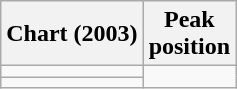<table class="wikitable sortable">
<tr>
<th align="left">Chart (2003)</th>
<th align="center">Peak<br>position</th>
</tr>
<tr>
<td></td>
</tr>
<tr>
<td></td>
</tr>
</table>
